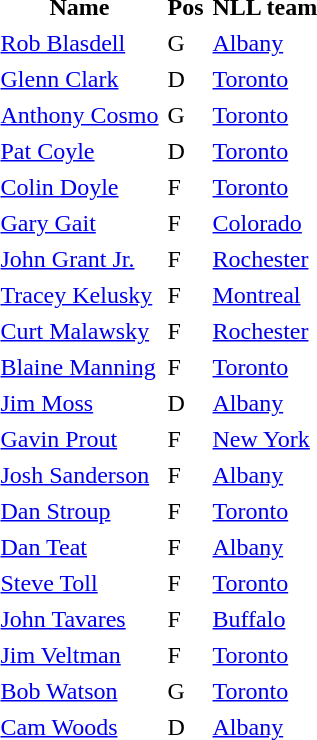<table BORDER="0" CELLPADDING="3" CELLSPACING="0">
<tr>
<th>Name</th>
<th>Pos</th>
<th>NLL team</th>
</tr>
<tr>
<td><a href='#'>Rob Blasdell</a></td>
<td>G</td>
<td><a href='#'>Albany</a></td>
</tr>
<tr>
<td><a href='#'>Glenn Clark</a></td>
<td>D</td>
<td><a href='#'>Toronto</a></td>
</tr>
<tr>
<td><a href='#'>Anthony Cosmo</a></td>
<td>G</td>
<td><a href='#'>Toronto</a></td>
</tr>
<tr>
<td><a href='#'>Pat Coyle</a></td>
<td>D</td>
<td><a href='#'>Toronto</a></td>
</tr>
<tr>
<td><a href='#'>Colin Doyle</a></td>
<td>F</td>
<td><a href='#'>Toronto</a></td>
</tr>
<tr>
<td><a href='#'>Gary Gait</a></td>
<td>F</td>
<td><a href='#'>Colorado</a></td>
</tr>
<tr>
<td><a href='#'>John Grant Jr.</a></td>
<td>F</td>
<td><a href='#'>Rochester</a></td>
</tr>
<tr>
<td><a href='#'>Tracey Kelusky</a></td>
<td>F</td>
<td><a href='#'>Montreal</a></td>
</tr>
<tr>
<td><a href='#'>Curt Malawsky</a></td>
<td>F</td>
<td><a href='#'>Rochester</a></td>
</tr>
<tr>
<td><a href='#'>Blaine Manning</a></td>
<td>F</td>
<td><a href='#'>Toronto</a></td>
</tr>
<tr>
<td><a href='#'>Jim Moss</a></td>
<td>D</td>
<td><a href='#'>Albany</a></td>
</tr>
<tr>
<td><a href='#'>Gavin Prout</a></td>
<td>F</td>
<td><a href='#'>New York</a></td>
</tr>
<tr>
<td><a href='#'>Josh Sanderson</a></td>
<td>F</td>
<td><a href='#'>Albany</a></td>
</tr>
<tr>
<td><a href='#'>Dan Stroup</a></td>
<td>F</td>
<td><a href='#'>Toronto</a></td>
</tr>
<tr>
<td><a href='#'>Dan Teat</a></td>
<td>F</td>
<td><a href='#'>Albany</a></td>
</tr>
<tr>
<td><a href='#'>Steve Toll</a></td>
<td>F</td>
<td><a href='#'>Toronto</a></td>
</tr>
<tr>
<td><a href='#'>John Tavares</a></td>
<td>F</td>
<td><a href='#'>Buffalo</a></td>
</tr>
<tr>
<td><a href='#'>Jim Veltman</a></td>
<td>F</td>
<td><a href='#'>Toronto</a></td>
</tr>
<tr>
<td><a href='#'>Bob Watson</a></td>
<td>G</td>
<td><a href='#'>Toronto</a></td>
</tr>
<tr>
<td><a href='#'>Cam Woods</a></td>
<td>D</td>
<td><a href='#'>Albany</a></td>
</tr>
</table>
